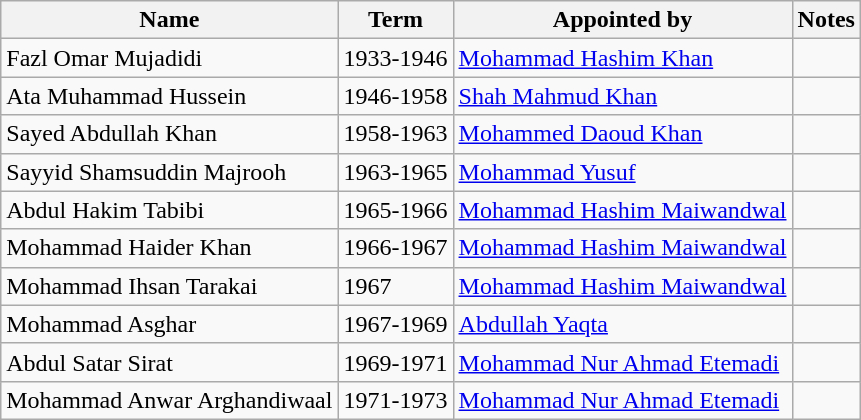<table class="wikitable">
<tr>
<th>Name</th>
<th>Term</th>
<th>Appointed by</th>
<th>Notes</th>
</tr>
<tr>
<td>Fazl Omar Mujadidi</td>
<td>1933-1946</td>
<td><a href='#'>Mohammad Hashim Khan</a></td>
<td></td>
</tr>
<tr>
<td>Ata Muhammad Hussein</td>
<td>1946-1958</td>
<td><a href='#'>Shah Mahmud Khan</a></td>
<td></td>
</tr>
<tr>
<td>Sayed Abdullah Khan</td>
<td>1958-1963</td>
<td><a href='#'>Mohammed Daoud Khan</a></td>
<td></td>
</tr>
<tr>
<td>Sayyid Shamsuddin Majrooh</td>
<td>1963-1965</td>
<td><a href='#'>Mohammad Yusuf</a></td>
<td></td>
</tr>
<tr>
<td>Abdul Hakim Tabibi</td>
<td>1965-1966</td>
<td><a href='#'>Mohammad Hashim Maiwandwal</a></td>
<td></td>
</tr>
<tr>
<td>Mohammad Haider Khan</td>
<td>1966-1967</td>
<td><a href='#'>Mohammad Hashim Maiwandwal</a></td>
<td></td>
</tr>
<tr>
<td>Mohammad Ihsan Tarakai</td>
<td>1967</td>
<td><a href='#'>Mohammad Hashim Maiwandwal</a></td>
<td></td>
</tr>
<tr>
<td>Mohammad Asghar</td>
<td>1967-1969</td>
<td><a href='#'>Abdullah Yaqta</a></td>
<td></td>
</tr>
<tr>
<td>Abdul Satar Sirat</td>
<td>1969-1971</td>
<td><a href='#'>Mohammad Nur Ahmad Etemadi</a></td>
<td></td>
</tr>
<tr>
<td>Mohammad Anwar Arghandiwaal</td>
<td>1971-1973</td>
<td><a href='#'>Mohammad Nur Ahmad Etemadi</a></td>
<td></td>
</tr>
</table>
